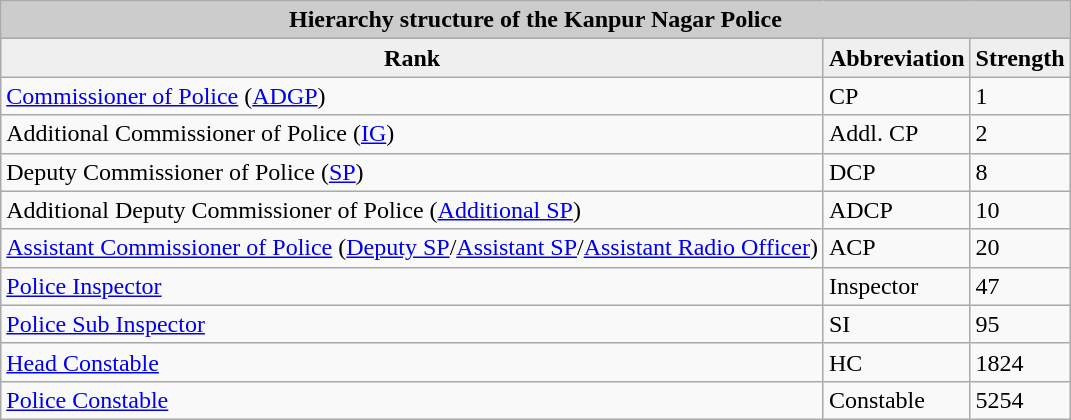<table class="wikitable" solid  #cccccc>
<tr style="background:#ccc;">
<td style="text-align:center;" colspan="4"><strong>Hierarchy structure of the Kanpur Nagar Police</strong></td>
</tr>
<tr style="background:#efefef; text-align:center;">
<td><strong>Rank</strong></td>
<td style="text-align:center;"><strong>Abbreviation</strong></td>
<td style="text-align:center;"><strong>Strength</strong></td>
</tr>
<tr>
<td><a href='#'>Commissioner of Police</a> (<a href='#'>ADGP</a>)</td>
<td>CP</td>
<td>1</td>
</tr>
<tr>
<td>Additional Commissioner of Police (<a href='#'>IG</a>)</td>
<td>Addl. CP</td>
<td>2</td>
</tr>
<tr>
<td>Deputy Commissioner of Police (<a href='#'>SP</a>)</td>
<td>DCP</td>
<td>8</td>
</tr>
<tr>
<td>Additional Deputy Commissioner of Police (<a href='#'>Additional SP</a>)</td>
<td>ADCP</td>
<td>10</td>
</tr>
<tr>
<td><a href='#'>Assistant Commissioner of Police</a> (<a href='#'>Deputy SP</a>/<a href='#'>Assistant SP</a>/<a href='#'>Assistant Radio Officer</a>)</td>
<td>ACP</td>
<td>20</td>
</tr>
<tr>
<td><a href='#'>Police Inspector</a></td>
<td>Inspector</td>
<td>47</td>
</tr>
<tr>
<td><a href='#'>Police Sub Inspector</a></td>
<td>SI</td>
<td>95</td>
</tr>
<tr>
<td><a href='#'>Head Constable</a></td>
<td>HC</td>
<td>1824</td>
</tr>
<tr>
<td><a href='#'>Police Constable</a></td>
<td>Constable</td>
<td>5254</td>
</tr>
</table>
